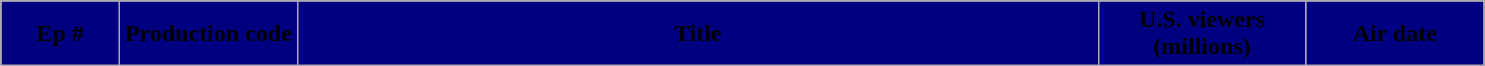<table class=wikitable plainrowheaders style="background:#FFFFFF">
<tr>
<th style=background:#000080 width=8%><span>Ep #</span></th>
<th style=background:#000080 width=12%><span>Production code</span></th>
<th style=background:#000080><span>Title</span></th>
<th style=background:#000080 width=14%><span>U.S. viewers<br>(millions)</span></th>
<th style=background:#000080 width=12%><span>Air date</span><br></th>
</tr>
</table>
